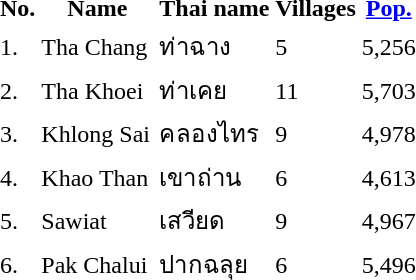<table>
<tr valign=top>
<td><br><table>
<tr>
<th>No.</th>
<th>Name</th>
<th>Thai name</th>
<th>Villages</th>
<th><a href='#'>Pop.</a></th>
<th></th>
</tr>
<tr>
<td>1.</td>
<td>Tha Chang</td>
<td>ท่าฉาง</td>
<td>5</td>
<td>5,256</td>
<td></td>
</tr>
<tr>
<td>2.</td>
<td>Tha Khoei</td>
<td>ท่าเคย</td>
<td>11</td>
<td>5,703</td>
<td></td>
</tr>
<tr>
<td>3.</td>
<td>Khlong Sai</td>
<td>คลองไทร </td>
<td>9</td>
<td>4,978</td>
<td></td>
</tr>
<tr>
<td>4.</td>
<td>Khao Than</td>
<td>เขาถ่าน</td>
<td>6</td>
<td>4,613</td>
<td></td>
</tr>
<tr>
<td>5.</td>
<td>Sawiat</td>
<td>เสวียด</td>
<td>9</td>
<td>4,967</td>
<td></td>
</tr>
<tr>
<td>6.</td>
<td>Pak Chalui </td>
<td>ปากฉลุย</td>
<td>6</td>
<td>5,496</td>
<td></td>
</tr>
</table>
</td>
<td></td>
</tr>
</table>
